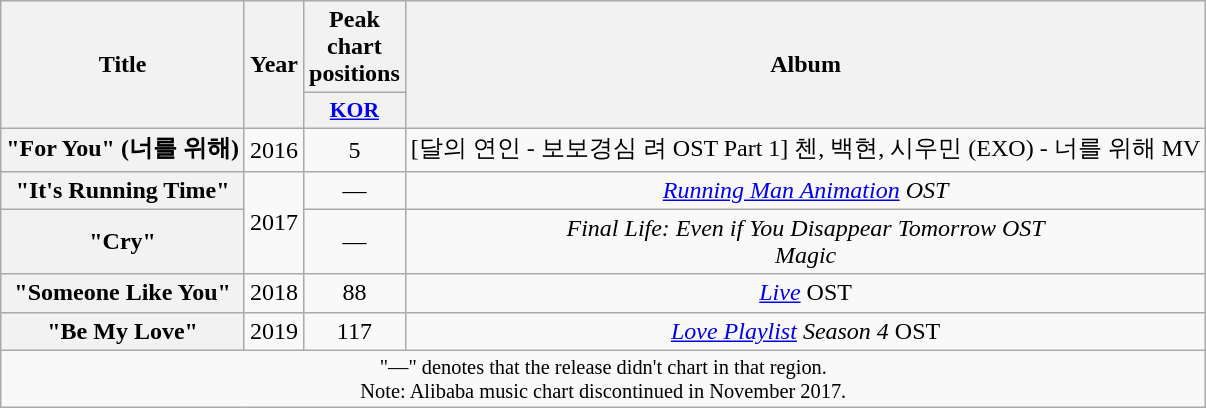<table class="wikitable plainrowheaders" style="text-align:center">
<tr>
<th rowspan="2">Title</th>
<th rowspan="2">Year</th>
<th colspan="1">Peak<br>chart<br> positions</th>
<th rowspan="2">Album</th>
</tr>
<tr>
<th scope="col" style="font-size:90%"><a href='#'>KOR</a><br></th>
</tr>
<tr>
<th scope="row">"For You" (너를 위해)</th>
<td>2016</td>
<td>5</td>
<td>[달의 연인 - 보보경심 려 OST Part 1] 첸, 백현, 시우민 (EXO) - 너를 위해 MV</td>
</tr>
<tr>
<th scope="row">"It's Running Time"</th>
<td rowspan="2">2017</td>
<td>—</td>
<td><a href='#'><em>Running Man Animation</em></a> <em>OST</em></td>
</tr>
<tr>
<th scope="row">"Cry"</th>
<td>—</td>
<td><em>Final Life: Even if You Disappear Tomorrow OST</em><br><em>Magic</em></td>
</tr>
<tr>
<th scope="row">"Someone Like You"</th>
<td>2018</td>
<td>88</td>
<td><em><a href='#'>Live</a></em> OST</td>
</tr>
<tr>
<th scope="row">"Be My Love"</th>
<td>2019</td>
<td>117</td>
<td><em><a href='#'>Love Playlist</a> Season 4</em> OST</td>
</tr>
<tr>
<td colspan="6" style="text-align:center; font-size:85%">"—" denotes that the release didn't chart in that region.<br>Note: Alibaba music chart discontinued in November 2017.</td>
</tr>
</table>
